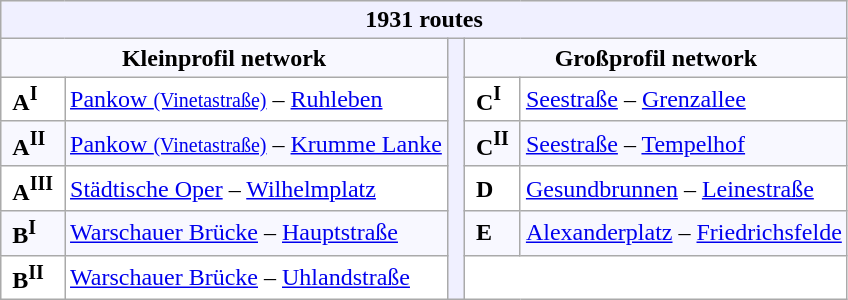<table class="wikitable">
<tr>
<th style="background-color: #F0F0FF" colspan="5">1931 routes</th>
</tr>
<tr style="background-color: #F8F8FF">
<td style="text-align:center; font-weight:bold;" colspan="2">Kleinprofil network</td>
<td style="background-color: #F0F0FF" rowspan="6"> </td>
<td style="text-align:center; font-weight:bold;" colspan="2">Großprofil network</td>
</tr>
<tr style="background-color: #FFFFFF">
<td> <strong>A<sup>I</sup></strong> </td>
<td><a href='#'>Pankow <small>(Vinetastraße)</small></a> – <a href='#'>Ruhleben</a></td>
<td> <strong>C<sup>I</sup></strong> </td>
<td><a href='#'>Seestraße</a> – <a href='#'>Grenzallee</a></td>
</tr>
<tr style="background-color: #F8F8FF">
<td> <strong>A<sup>II</sup></strong> </td>
<td><a href='#'>Pankow <small>(Vinetastraße)</small></a> – <a href='#'>Krumme Lanke</a></td>
<td> <strong>C<sup>II</sup></strong> </td>
<td><a href='#'>Seestraße</a> – <a href='#'>Tempelhof</a></td>
</tr>
<tr style="background-color: #FFFFFF">
<td> <strong>A<sup>III</sup></strong> </td>
<td><a href='#'>Städtische Oper</a> – <a href='#'>Wilhelmplatz</a></td>
<td> <strong>D</strong> </td>
<td><a href='#'>Gesundbrunnen</a> – <a href='#'>Leinestraße</a></td>
</tr>
<tr style="background-color: #F8F8FF">
<td> <strong>B<sup>I</sup></strong> </td>
<td><a href='#'>Warschauer Brücke</a> – <a href='#'>Hauptstraße</a></td>
<td> <strong>E</strong> </td>
<td><a href='#'>Alexanderplatz</a> – <a href='#'>Friedrichsfelde</a></td>
</tr>
<tr style="background-color: #FFFFFF">
<td> <strong>B<sup>II</sup></strong> </td>
<td><a href='#'>Warschauer Brücke</a> – <a href='#'>Uhlandstraße</a></td>
<td colspan="2"> </td>
</tr>
</table>
